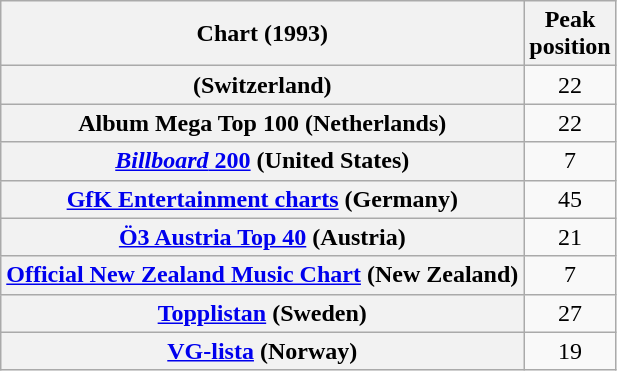<table class="wikitable sortable plainrowheaders" style="text-align:center">
<tr>
<th scope="col">Chart (1993)</th>
<th scope="col">Peak<br>position</th>
</tr>
<tr>
<th scope="row"> (Switzerland)</th>
<td>22</td>
</tr>
<tr>
<th scope="row">Album Mega Top 100 (Netherlands)</th>
<td>22</td>
</tr>
<tr>
<th scope="row"><a href='#'><em>Billboard</em> 200</a> (United States)</th>
<td>7</td>
</tr>
<tr>
<th scope="row"><a href='#'>GfK Entertainment charts</a> (Germany)</th>
<td>45</td>
</tr>
<tr>
<th scope="row"><a href='#'>Ö3 Austria Top 40</a> (Austria)</th>
<td>21</td>
</tr>
<tr>
<th scope="row"><a href='#'>Official New Zealand Music Chart</a> (New Zealand)</th>
<td>7</td>
</tr>
<tr>
<th scope="row"><a href='#'>Topplistan</a> (Sweden)</th>
<td>27</td>
</tr>
<tr>
<th scope="row"><a href='#'>VG-lista</a> (Norway)</th>
<td>19</td>
</tr>
</table>
